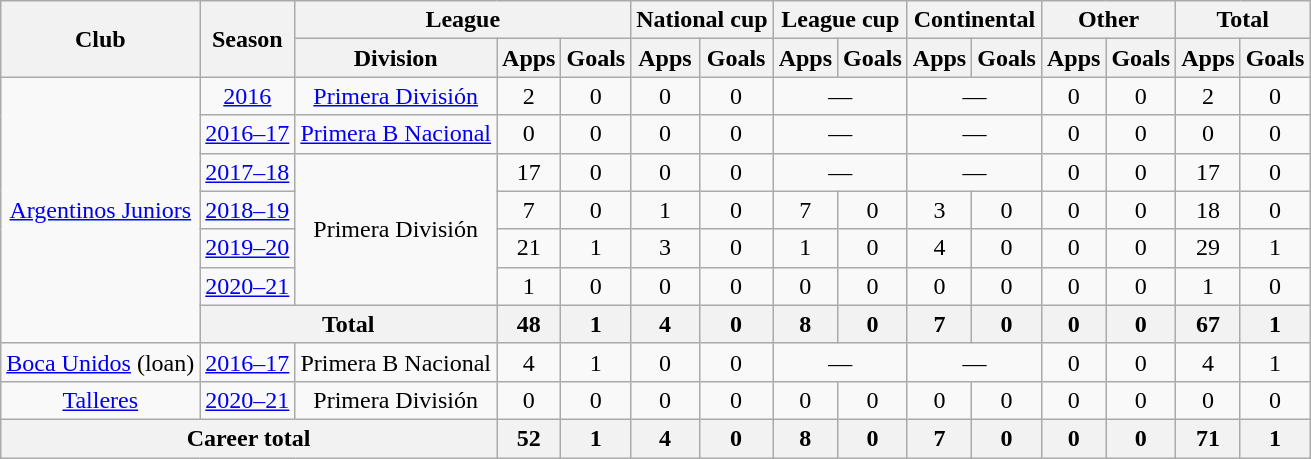<table class="wikitable" style="text-align:center">
<tr>
<th rowspan="2">Club</th>
<th rowspan="2">Season</th>
<th colspan="3">League</th>
<th colspan="2">National cup</th>
<th colspan="2">League cup</th>
<th colspan="2">Continental</th>
<th colspan="2">Other</th>
<th colspan="2">Total</th>
</tr>
<tr>
<th>Division</th>
<th>Apps</th>
<th>Goals</th>
<th>Apps</th>
<th>Goals</th>
<th>Apps</th>
<th>Goals</th>
<th>Apps</th>
<th>Goals</th>
<th>Apps</th>
<th>Goals</th>
<th>Apps</th>
<th>Goals</th>
</tr>
<tr>
<td rowspan="7"><a href='#'>Argentinos Juniors</a></td>
<td><a href='#'>2016</a></td>
<td><a href='#'>Primera División</a></td>
<td>2</td>
<td>0</td>
<td>0</td>
<td>0</td>
<td colspan="2">—</td>
<td colspan="2">—</td>
<td>0</td>
<td>0</td>
<td>2</td>
<td>0</td>
</tr>
<tr>
<td><a href='#'>2016–17</a></td>
<td><a href='#'>Primera B Nacional</a></td>
<td>0</td>
<td>0</td>
<td>0</td>
<td>0</td>
<td colspan="2">—</td>
<td colspan="2">—</td>
<td>0</td>
<td>0</td>
<td>0</td>
<td>0</td>
</tr>
<tr>
<td><a href='#'>2017–18</a></td>
<td rowspan="4">Primera División</td>
<td>17</td>
<td>0</td>
<td>0</td>
<td>0</td>
<td colspan="2">—</td>
<td colspan="2">—</td>
<td>0</td>
<td>0</td>
<td>17</td>
<td>0</td>
</tr>
<tr>
<td><a href='#'>2018–19</a></td>
<td>7</td>
<td>0</td>
<td>1</td>
<td>0</td>
<td>7</td>
<td>0</td>
<td>3</td>
<td>0</td>
<td>0</td>
<td>0</td>
<td>18</td>
<td>0</td>
</tr>
<tr>
<td><a href='#'>2019–20</a></td>
<td>21</td>
<td>1</td>
<td>3</td>
<td>0</td>
<td>1</td>
<td>0</td>
<td>4</td>
<td>0</td>
<td>0</td>
<td>0</td>
<td>29</td>
<td>1</td>
</tr>
<tr>
<td><a href='#'>2020–21</a></td>
<td>1</td>
<td>0</td>
<td>0</td>
<td>0</td>
<td>0</td>
<td>0</td>
<td>0</td>
<td>0</td>
<td>0</td>
<td>0</td>
<td>1</td>
<td>0</td>
</tr>
<tr>
<th colspan="2">Total</th>
<th>48</th>
<th>1</th>
<th>4</th>
<th>0</th>
<th>8</th>
<th>0</th>
<th>7</th>
<th>0</th>
<th>0</th>
<th>0</th>
<th>67</th>
<th>1</th>
</tr>
<tr>
<td><a href='#'>Boca Unidos</a> (loan)</td>
<td><a href='#'>2016–17</a></td>
<td>Primera B Nacional</td>
<td>4</td>
<td>1</td>
<td>0</td>
<td>0</td>
<td colspan="2">—</td>
<td colspan="2">—</td>
<td>0</td>
<td>0</td>
<td>4</td>
<td>1</td>
</tr>
<tr>
<td><a href='#'>Talleres</a></td>
<td><a href='#'>2020–21</a></td>
<td>Primera División</td>
<td>0</td>
<td>0</td>
<td>0</td>
<td>0</td>
<td>0</td>
<td>0</td>
<td>0</td>
<td>0</td>
<td>0</td>
<td>0</td>
<td>0</td>
<td>0</td>
</tr>
<tr>
<th colspan="3">Career total</th>
<th>52</th>
<th>1</th>
<th>4</th>
<th>0</th>
<th>8</th>
<th>0</th>
<th>7</th>
<th>0</th>
<th>0</th>
<th>0</th>
<th>71</th>
<th>1</th>
</tr>
</table>
